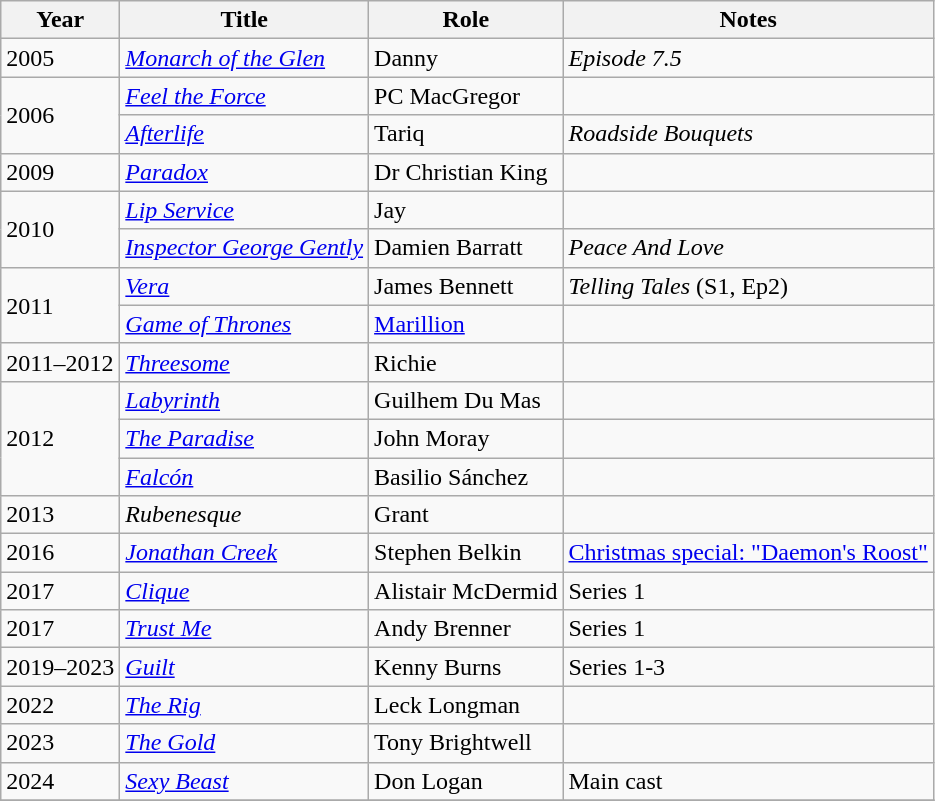<table class="wikitable">
<tr>
<th>Year</th>
<th>Title</th>
<th>Role</th>
<th>Notes</th>
</tr>
<tr>
<td>2005</td>
<td><em><a href='#'>Monarch of the Glen</a></em></td>
<td>Danny</td>
<td><em>Episode 7.5</em></td>
</tr>
<tr>
<td rowspan="2">2006</td>
<td><em><a href='#'>Feel the Force</a></em></td>
<td>PC MacGregor</td>
<td></td>
</tr>
<tr>
<td><em><a href='#'>Afterlife</a></em></td>
<td>Tariq</td>
<td><em>Roadside Bouquets</em></td>
</tr>
<tr>
<td>2009</td>
<td><em><a href='#'>Paradox</a></em></td>
<td>Dr Christian King</td>
<td></td>
</tr>
<tr>
<td rowspan="2">2010</td>
<td><em><a href='#'>Lip Service</a></em></td>
<td>Jay</td>
<td></td>
</tr>
<tr>
<td><em><a href='#'>Inspector George Gently</a></em></td>
<td>Damien Barratt</td>
<td><em>Peace And Love</em></td>
</tr>
<tr>
<td rowspan="2">2011</td>
<td><em><a href='#'>Vera</a></em></td>
<td>James Bennett</td>
<td><em>Telling Tales</em> (S1, Ep2)</td>
</tr>
<tr>
<td><em><a href='#'>Game of Thrones</a></em></td>
<td><a href='#'>Marillion</a></td>
<td></td>
</tr>
<tr>
<td>2011–2012</td>
<td><em><a href='#'>Threesome</a></em></td>
<td>Richie</td>
<td></td>
</tr>
<tr>
<td rowspan="3">2012</td>
<td><em><a href='#'>Labyrinth</a></em></td>
<td>Guilhem Du Mas</td>
<td></td>
</tr>
<tr>
<td><em><a href='#'>The Paradise</a></em></td>
<td>John Moray</td>
<td></td>
</tr>
<tr>
<td><em><a href='#'>Falcón</a></em></td>
<td>Basilio Sánchez</td>
<td></td>
</tr>
<tr>
<td>2013</td>
<td><em>Rubenesque</em></td>
<td>Grant</td>
<td></td>
</tr>
<tr>
<td>2016</td>
<td><em><a href='#'>Jonathan Creek</a></em></td>
<td>Stephen Belkin</td>
<td><a href='#'>Christmas special: "Daemon's Roost"</a></td>
</tr>
<tr>
<td>2017</td>
<td><em><a href='#'>Clique</a></em></td>
<td>Alistair McDermid</td>
<td>Series 1</td>
</tr>
<tr>
<td>2017</td>
<td><em><a href='#'>Trust Me</a></em></td>
<td>Andy Brenner</td>
<td>Series 1</td>
</tr>
<tr>
<td>2019–2023</td>
<td><em><a href='#'>Guilt</a></em></td>
<td>Kenny Burns</td>
<td>Series 1-3</td>
</tr>
<tr>
<td>2022</td>
<td><em><a href='#'>The Rig</a></em></td>
<td>Leck Longman</td>
<td></td>
</tr>
<tr>
<td>2023</td>
<td><em><a href='#'>The Gold</a></em></td>
<td>Tony Brightwell</td>
<td></td>
</tr>
<tr>
<td>2024</td>
<td><em><a href='#'>Sexy Beast</a></em></td>
<td>Don Logan</td>
<td>Main cast</td>
</tr>
<tr>
</tr>
</table>
